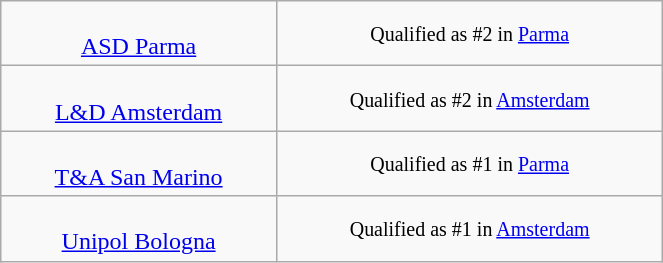<table class="wikitable" width=35%>
<tr align=center>
<td><br><a href='#'>ASD Parma</a></td>
<td><small>Qualified as #2 in <a href='#'>Parma</a></small></td>
</tr>
<tr align=center>
<td><br><a href='#'>L&D Amsterdam</a></td>
<td><small>Qualified as #2 in <a href='#'>Amsterdam</a></small></td>
</tr>
<tr align=center>
<td><br><a href='#'>T&A San Marino</a></td>
<td><small>Qualified as #1 in <a href='#'>Parma</a></small></td>
</tr>
<tr align=center>
<td><br><a href='#'>Unipol Bologna</a></td>
<td><small>Qualified as #1 in <a href='#'>Amsterdam</a></small></td>
</tr>
</table>
